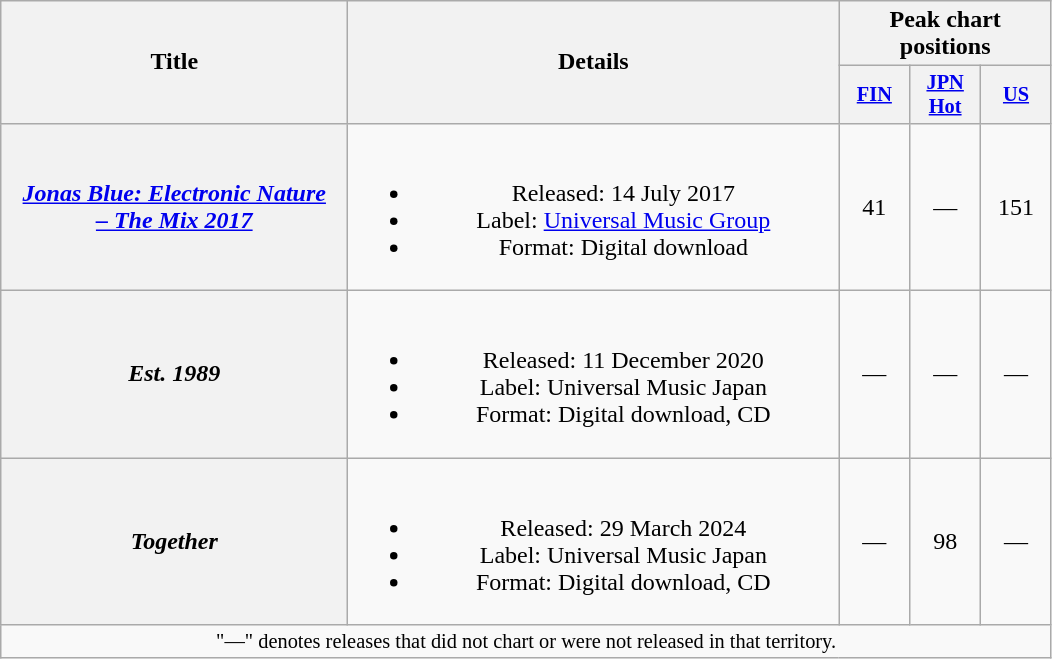<table class="wikitable plainrowheaders" style="text-align:center;">
<tr>
<th scope="col" rowspan="2" style="width:14em;">Title</th>
<th scope="col" rowspan="2" style="width:20em;">Details</th>
<th scope="col" colspan="3">Peak chart positions</th>
</tr>
<tr>
<th scope="col" style="width:3em;font-size:85%;"><a href='#'>FIN</a><br></th>
<th scope="col" style="width:3em;font-size:85%;"><a href='#'>JPN<br>Hot</a><br></th>
<th scope="col" style="width:3em;font-size:85%;"><a href='#'>US</a><br></th>
</tr>
<tr>
<th scope="row"><em><a href='#'>Jonas Blue: Electronic Nature<br>– The Mix 2017</a></em></th>
<td><br><ul><li>Released: 14 July 2017</li><li>Label: <a href='#'>Universal Music Group</a></li><li>Format: Digital download</li></ul></td>
<td>41</td>
<td>—</td>
<td>151</td>
</tr>
<tr>
<th scope="row"><em>Est. 1989</em></th>
<td><br><ul><li>Released: 11 December 2020</li><li>Label: Universal Music Japan</li><li>Format: Digital download, CD</li></ul></td>
<td>—</td>
<td>—</td>
<td>—</td>
</tr>
<tr>
<th scope="row"><em>Together</em></th>
<td><br><ul><li>Released: 29 March 2024</li><li>Label: Universal Music Japan</li><li>Format: Digital download, CD</li></ul></td>
<td>—</td>
<td>98</td>
<td>—</td>
</tr>
<tr>
<td colspan="15" style="font-size:85%">"—" denotes releases that did not chart or were not released in that territory.</td>
</tr>
</table>
